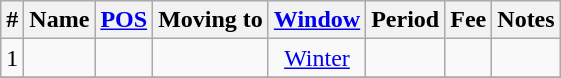<table class="wikitable sortable" style="text-align:center">
<tr>
<th>#</th>
<th>Name</th>
<th><a href='#'>POS</a></th>
<th>Moving to</th>
<th><a href='#'>Window</a></th>
<th>Period</th>
<th>Fee</th>
<th>Notes</th>
</tr>
<tr>
<td>1</td>
<td align=left></td>
<td></td>
<td align=left></td>
<td><a href='#'>Winter</a></td>
<td></td>
<td></td>
<td></td>
</tr>
<tr>
</tr>
</table>
